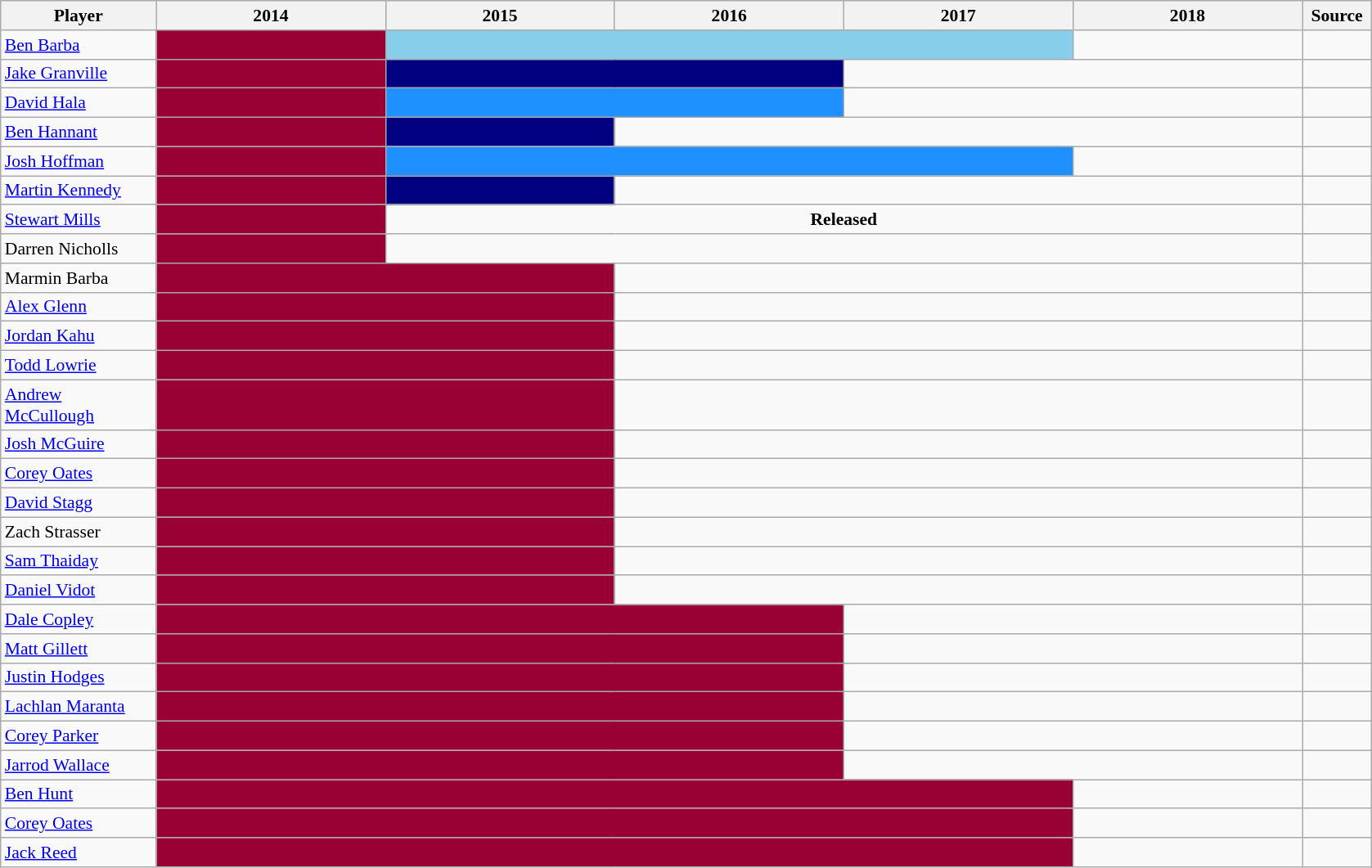<table class="wikitable" style="font-size:90%">
<tr>
<th width="120">Player</th>
<th width="180">2014</th>
<th width="180">2015</th>
<th width="180">2016</th>
<th width="180">2017</th>
<th width="180">2018</th>
<th width="50">Source</th>
</tr>
<tr>
<td><a href='#'>Ben Barba</a></td>
<td colspan="1" style="background-color:#990033;"></td>
<td colspan="3" style="background-color:skyblue;"></td>
<td colspan="1"></td>
<td></td>
</tr>
<tr>
<td><a href='#'>Jake Granville</a></td>
<td colspan="1" style="background-color:#990033;"></td>
<td colspan="2" style="background-color:navy;"></td>
<td colspan="2"></td>
<td></td>
</tr>
<tr>
<td><a href='#'>David Hala</a></td>
<td colspan="1" style="background-color:#990033;"></td>
<td colspan="2" style="background-color:dodgerblue;"></td>
<td colspan="2"></td>
<td></td>
</tr>
<tr>
<td><a href='#'>Ben Hannant</a></td>
<td colspan="1" style="background-color:#990033;"></td>
<td colspan="1" style="background-color:navy;"></td>
<td colspan="3"></td>
<td></td>
</tr>
<tr>
<td><a href='#'>Josh Hoffman</a></td>
<td colspan="1" style="background-color:#990033;"></td>
<td colspan="3" style="background-color:dodgerblue;"></td>
<td colspan="1"></td>
<td></td>
</tr>
<tr>
<td><a href='#'>Martin Kennedy</a></td>
<td colspan="1" style="background-color:#990033;"></td>
<td colspan="1" style="background-color:navy;"></td>
<td colspan="3"></td>
<td></td>
</tr>
<tr>
<td><a href='#'>Stewart Mills</a></td>
<td colspan="1" style="background-color:#990033;"></td>
<td colspan="4" style="text-align:center;"><strong>Released</strong></td>
<td></td>
</tr>
<tr>
<td>Darren Nicholls</td>
<td colspan="1" style="background-color:#990033;"></td>
<td colspan="4"></td>
<td></td>
</tr>
<tr>
<td>Marmin Barba</td>
<td colspan="2" style="background-color:#990033;"></td>
<td colspan="3"></td>
<td></td>
</tr>
<tr>
<td><a href='#'>Alex Glenn</a></td>
<td colspan="2" style="background-color:#990033;"></td>
<td colspan="3"></td>
<td></td>
</tr>
<tr>
<td><a href='#'>Jordan Kahu</a></td>
<td colspan="2" style="background-color:#990033;"></td>
<td colspan="3"></td>
<td></td>
</tr>
<tr>
<td><a href='#'>Todd Lowrie</a></td>
<td colspan="2" style="background-color:#990033;"></td>
<td colspan="3"></td>
<td></td>
</tr>
<tr>
<td><a href='#'>Andrew McCullough</a></td>
<td colspan="2" style="background-color:#990033;"></td>
<td colspan="3"></td>
<td></td>
</tr>
<tr>
<td><a href='#'>Josh McGuire</a></td>
<td colspan="2" style="background-color:#990033;"></td>
<td colspan="3"></td>
<td></td>
</tr>
<tr>
<td><a href='#'>Corey Oates</a></td>
<td colspan="2" style="background-color:#990033;"></td>
<td colspan="3"></td>
<td></td>
</tr>
<tr>
<td><a href='#'>David Stagg</a></td>
<td colspan="2" style="background-color:#990033;"></td>
<td colspan="3"></td>
<td></td>
</tr>
<tr>
<td>Zach Strasser</td>
<td colspan="2" style="background-color:#990033;"></td>
<td colspan="3"></td>
<td></td>
</tr>
<tr>
<td><a href='#'>Sam Thaiday</a></td>
<td colspan="2" style="background-color:#990033;"></td>
<td colspan="3"></td>
<td></td>
</tr>
<tr>
<td><a href='#'>Daniel Vidot</a></td>
<td colspan="2" style="background-color:#990033;"></td>
<td colspan="3"></td>
<td></td>
</tr>
<tr>
<td><a href='#'>Dale Copley</a></td>
<td colspan="3" style="background-color:#990033;"></td>
<td colspan="2"></td>
<td></td>
</tr>
<tr>
<td><a href='#'>Matt Gillett</a></td>
<td colspan="3" style="background-color:#990033;"></td>
<td colspan="2"></td>
<td></td>
</tr>
<tr>
<td><a href='#'>Justin Hodges</a></td>
<td colspan="3" style="background-color:#990033;"></td>
<td colspan="2"></td>
<td></td>
</tr>
<tr>
<td><a href='#'>Lachlan Maranta</a></td>
<td colspan="3" style="background-color:#990033;"></td>
<td colspan="2"></td>
<td></td>
</tr>
<tr>
<td><a href='#'>Corey Parker</a></td>
<td colspan="3" style="background-color:#990033;"></td>
<td colspan="2"></td>
<td></td>
</tr>
<tr>
<td><a href='#'>Jarrod Wallace</a></td>
<td colspan="3" style="background-color:#990033;"></td>
<td colspan="2"></td>
<td></td>
</tr>
<tr>
<td><a href='#'>Ben Hunt</a></td>
<td colspan="4" style="background-color:#990033;"></td>
<td colspan="1"></td>
<td></td>
</tr>
<tr>
<td><a href='#'>Corey Oates</a></td>
<td colspan="4" style="background-color:#990033;"></td>
<td colspan="1"></td>
<td></td>
</tr>
<tr>
<td><a href='#'>Jack Reed</a></td>
<td colspan="4" style="background-color:#990033;"></td>
<td colspan="1"></td>
<td></td>
</tr>
</table>
